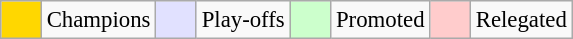<table class="wikitable" style="font-size: 95%">
<tr>
<td bgcolor="#FFD700" width="20"> </td>
<td>Champions</td>
<td bgcolor="#e1e1ff" width="20"> </td>
<td>Play-offs</td>
<td bgcolor="#ccffcc" width="20"> </td>
<td>Promoted</td>
<td bgcolor="#FFCCCC" width="20"> </td>
<td>Relegated</td>
</tr>
</table>
